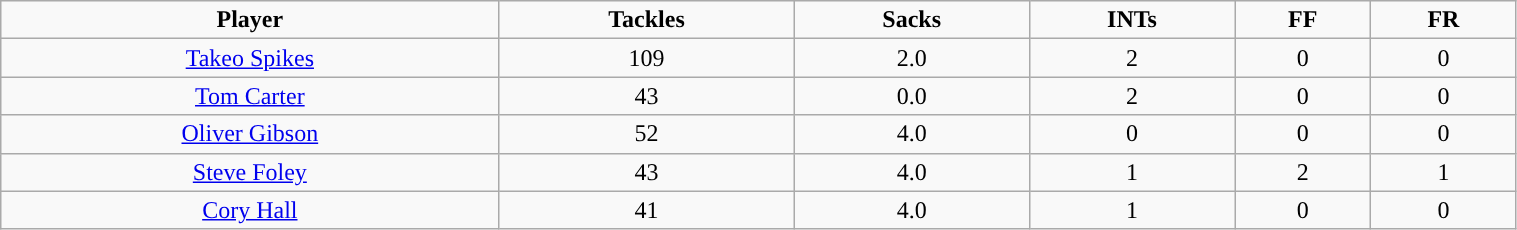<table class="wikitable" width="80%">
<tr align="center">
<td><strong>Player</strong></td>
<td><strong>Tackles</strong></td>
<td><strong>Sacks</strong></td>
<td><strong>INTs</strong></td>
<td><strong>FF</strong></td>
<td><strong>FR</strong></td>
</tr>
<tr align="center" bgcolor="">
<td><a href='#'>Takeo Spikes</a></td>
<td>109</td>
<td>2.0</td>
<td>2</td>
<td>0</td>
<td>0</td>
</tr>
<tr align="center" bgcolor="">
<td><a href='#'>Tom Carter</a></td>
<td>43</td>
<td>0.0</td>
<td>2</td>
<td>0</td>
<td>0</td>
</tr>
<tr align="center" bgcolor="">
<td><a href='#'>Oliver Gibson</a></td>
<td>52</td>
<td>4.0</td>
<td>0</td>
<td>0</td>
<td>0</td>
</tr>
<tr align="center" bgcolor="">
<td><a href='#'>Steve Foley</a></td>
<td>43</td>
<td>4.0</td>
<td>1</td>
<td>2</td>
<td>1</td>
</tr>
<tr align="center" bgcolor="">
<td><a href='#'>Cory Hall</a></td>
<td>41</td>
<td>4.0</td>
<td>1</td>
<td>0</td>
<td>0</td>
</tr>
</table>
